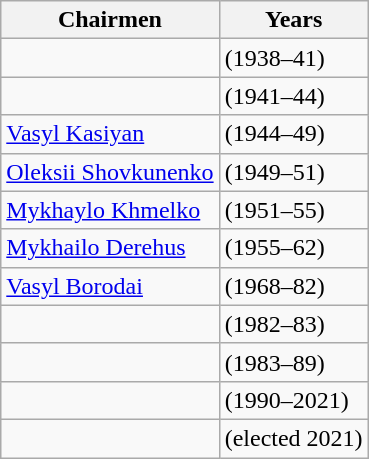<table class="wikitable sortable">
<tr>
<th>Chairmen</th>
<th>Years</th>
</tr>
<tr>
<td></td>
<td>(1938–41)</td>
</tr>
<tr>
<td></td>
<td>(1941–44)</td>
</tr>
<tr>
<td><a href='#'>Vasyl Kasiyan</a></td>
<td>(1944–49)</td>
</tr>
<tr>
<td><a href='#'>Oleksii Shovkunenko</a></td>
<td>(1949–51)</td>
</tr>
<tr>
<td><a href='#'>Mykhaylo Khmelko</a></td>
<td>(1951–55)</td>
</tr>
<tr>
<td><a href='#'>Mykhailo Derehus</a></td>
<td>(1955–62)</td>
</tr>
<tr>
<td><a href='#'>Vasyl Borodai</a></td>
<td>(1968–82)</td>
</tr>
<tr>
<td></td>
<td>(1982–83)</td>
</tr>
<tr>
<td></td>
<td>(1983–89)</td>
</tr>
<tr>
<td></td>
<td>(1990–2021)</td>
</tr>
<tr>
<td></td>
<td>(elected 2021)</td>
</tr>
</table>
